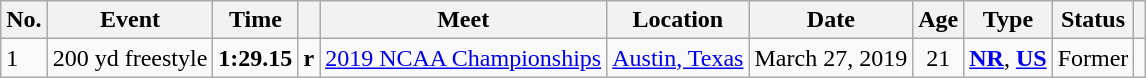<table class="wikitable">
<tr>
<th>No.</th>
<th>Event</th>
<th>Time</th>
<th></th>
<th>Meet</th>
<th>Location</th>
<th>Date</th>
<th>Age</th>
<th>Type</th>
<th>Status</th>
<th></th>
</tr>
<tr>
<td>1</td>
<td>200 yd freestyle</td>
<td style="text-align:center;"><strong>1:29.15</strong></td>
<td><strong>r</strong></td>
<td><a href='#'>2019 NCAA Championships</a></td>
<td><a href='#'>Austin, Texas</a></td>
<td>March 27, 2019</td>
<td style="text-align:center;">21</td>
<td><strong><a href='#'>NR</a></strong>, <strong><a href='#'>US</a></strong></td>
<td style="text-align:center;">Former</td>
<td style="text-align:center;"></td>
</tr>
</table>
